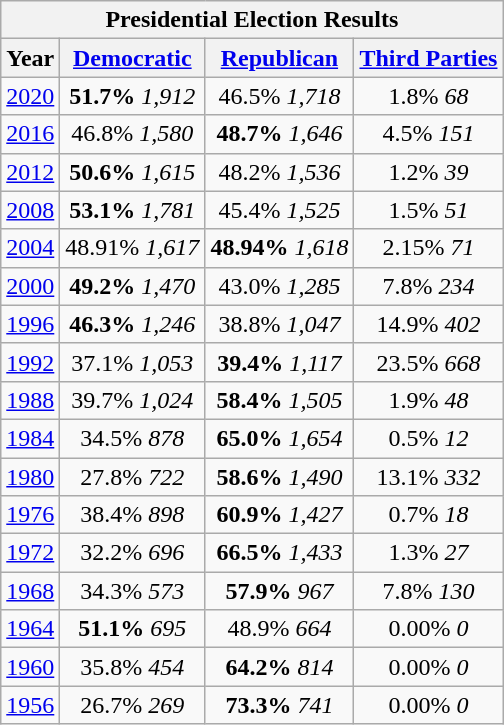<table class="wikitable">
<tr>
<th colspan="4">Presidential Election Results</th>
</tr>
<tr>
<th>Year</th>
<th><a href='#'>Democratic</a></th>
<th><a href='#'>Republican</a></th>
<th><a href='#'>Third Parties</a></th>
</tr>
<tr>
<td align="center" ><a href='#'>2020</a></td>
<td align="center" ><strong>51.7%</strong> <em>1,912</em></td>
<td align="center" >46.5% <em>1,718</em></td>
<td align="center" >1.8% <em>68</em></td>
</tr>
<tr>
<td align="center" ><a href='#'>2016</a></td>
<td align="center" >46.8% <em>1,580</em></td>
<td align="center" ><strong>48.7%</strong> <em>1,646</em></td>
<td align="center" >4.5% <em>151</em></td>
</tr>
<tr>
<td align="center" ><a href='#'>2012</a></td>
<td align="center" ><strong>50.6%</strong> <em>1,615</em></td>
<td align="center" >48.2% <em>1,536</em></td>
<td align="center" >1.2% <em>39</em></td>
</tr>
<tr>
<td align="center" ><a href='#'>2008</a></td>
<td align="center" ><strong>53.1%</strong> <em>1,781</em></td>
<td align="center" >45.4% <em>1,525</em></td>
<td align="center" >1.5% <em>51</em></td>
</tr>
<tr>
<td align="center" ><a href='#'>2004</a></td>
<td align="center" >48.91% <em>1,617</em></td>
<td align="center" ><strong>48.94%</strong> <em>1,618</em></td>
<td align="center" >2.15% <em>71</em></td>
</tr>
<tr>
<td align="center" ><a href='#'>2000</a></td>
<td align="center" ><strong>49.2%</strong> <em>1,470</em></td>
<td align="center" >43.0% <em>1,285</em></td>
<td align="center" >7.8% <em>234</em></td>
</tr>
<tr>
<td align="center" ><a href='#'>1996</a></td>
<td align="center" ><strong>46.3%</strong> <em>1,246</em></td>
<td align="center" >38.8% <em>1,047</em></td>
<td align="center" >14.9% <em>402</em></td>
</tr>
<tr>
<td align="center" ><a href='#'>1992</a></td>
<td align="center" >37.1% <em>1,053</em></td>
<td align="center" ><strong>39.4%</strong> <em>1,117</em></td>
<td align="center" >23.5% <em>668</em></td>
</tr>
<tr>
<td align="center" ><a href='#'>1988</a></td>
<td align="center" >39.7% <em>1,024</em></td>
<td align="center" ><strong>58.4%</strong> <em>1,505</em></td>
<td align="center" >1.9% <em>48</em></td>
</tr>
<tr>
<td align="center" ><a href='#'>1984</a></td>
<td align="center" >34.5% <em>878</em></td>
<td align="center" ><strong>65.0%</strong> <em>1,654</em></td>
<td align="center" >0.5% <em>12</em></td>
</tr>
<tr>
<td align="center" ><a href='#'>1980</a></td>
<td align="center" >27.8% <em>722</em></td>
<td align="center" ><strong>58.6%</strong> <em>1,490</em></td>
<td align="center" >13.1% <em>332</em></td>
</tr>
<tr>
<td align="center" ><a href='#'>1976</a></td>
<td align="center" >38.4% <em>898</em></td>
<td align="center" ><strong>60.9%</strong> <em>1,427</em></td>
<td align="center" >0.7% <em>18</em></td>
</tr>
<tr>
<td align="center" ><a href='#'>1972</a></td>
<td align="center" >32.2% <em>696</em></td>
<td align="center" ><strong>66.5%</strong> <em>1,433</em></td>
<td align="center" >1.3% <em>27</em></td>
</tr>
<tr>
<td align="center" ><a href='#'>1968</a></td>
<td align="center" >34.3% <em>573</em></td>
<td align="center" ><strong>57.9%</strong> <em>967</em></td>
<td align="center" >7.8% <em>130</em></td>
</tr>
<tr>
<td align="center" ><a href='#'>1964</a></td>
<td align="center" ><strong>51.1%</strong> <em>695</em></td>
<td align="center" >48.9% <em>664</em></td>
<td align="center" >0.00% <em>0</em></td>
</tr>
<tr>
<td align="center" ><a href='#'>1960</a></td>
<td align="center" >35.8% <em>454</em></td>
<td align="center" ><strong>64.2%</strong> <em>814</em></td>
<td align="center" >0.00% <em>0</em></td>
</tr>
<tr>
<td align="center" ><a href='#'>1956</a></td>
<td align="center" >26.7% <em>269</em></td>
<td align="center" ><strong>73.3%</strong> <em>741</em></td>
<td align="center" >0.00% <em>0</em></td>
</tr>
</table>
